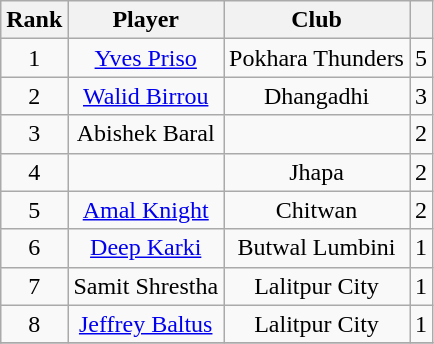<table class="wikitable" style="text-align:center">
<tr>
<th>Rank</th>
<th>Player</th>
<th>Club</th>
<th></th>
</tr>
<tr>
<td>1</td>
<td> <a href='#'>Yves Priso</a></td>
<td>Pokhara Thunders</td>
<td>5</td>
</tr>
<tr>
<td>2</td>
<td> <a href='#'>Walid Birrou</a></td>
<td>Dhangadhi</td>
<td>3</td>
</tr>
<tr>
<td>3</td>
<td> Abishek Baral</td>
<td></td>
<td>2</td>
</tr>
<tr>
<td>4</td>
<td></td>
<td>Jhapa</td>
<td>2</td>
</tr>
<tr>
<td>5</td>
<td> <a href='#'>Amal Knight</a></td>
<td>Chitwan</td>
<td>2</td>
</tr>
<tr>
<td>6</td>
<td> <a href='#'>Deep Karki</a></td>
<td>Butwal Lumbini</td>
<td>1</td>
</tr>
<tr>
<td>7</td>
<td> Samit Shrestha</td>
<td>Lalitpur City</td>
<td>1</td>
</tr>
<tr>
<td>8</td>
<td> <a href='#'>Jeffrey Baltus</a></td>
<td>Lalitpur City</td>
<td>1</td>
</tr>
<tr>
</tr>
</table>
